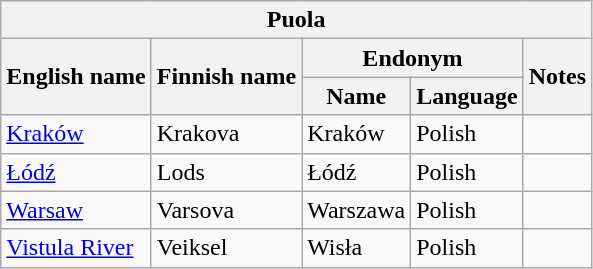<table class="wikitable sortable">
<tr>
<th colspan="5"> Puola</th>
</tr>
<tr>
<th rowspan="2">English name</th>
<th rowspan="2">Finnish name</th>
<th colspan="2">Endonym</th>
<th rowspan="2">Notes</th>
</tr>
<tr>
<th>Name</th>
<th>Language</th>
</tr>
<tr>
<td><a href='#'>Kraków</a></td>
<td>Krakova</td>
<td>Kraków</td>
<td>Polish</td>
<td></td>
</tr>
<tr>
<td><a href='#'>Łódź</a></td>
<td>Lods</td>
<td>Łódź</td>
<td>Polish</td>
<td></td>
</tr>
<tr>
<td><a href='#'>Warsaw</a></td>
<td>Varsova</td>
<td>Warszawa</td>
<td>Polish</td>
<td></td>
</tr>
<tr>
<td><a href='#'>Vistula River</a></td>
<td>Veiksel</td>
<td>Wisła</td>
<td>Polish</td>
<td></td>
</tr>
</table>
